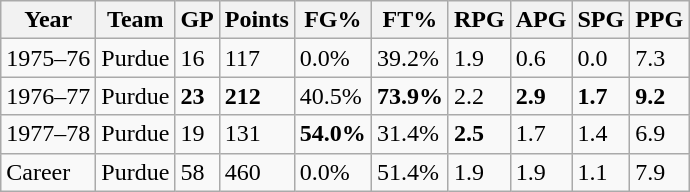<table class="wikitable">
<tr>
<th>Year</th>
<th>Team</th>
<th>GP</th>
<th>Points</th>
<th>FG%</th>
<th>FT%</th>
<th>RPG</th>
<th>APG</th>
<th>SPG</th>
<th>PPG</th>
</tr>
<tr>
<td>1975–76</td>
<td>Purdue</td>
<td>16</td>
<td>117</td>
<td>0.0%</td>
<td>39.2%</td>
<td>1.9</td>
<td>0.6</td>
<td>0.0</td>
<td>7.3</td>
</tr>
<tr>
<td>1976–77</td>
<td>Purdue</td>
<td><strong>23</strong></td>
<td><strong>212</strong></td>
<td>40.5%</td>
<td><strong>73.9%</strong></td>
<td>2.2</td>
<td><strong>2.9</strong></td>
<td><strong>1.7</strong></td>
<td><strong>9.2</strong></td>
</tr>
<tr>
<td>1977–78</td>
<td>Purdue</td>
<td>19</td>
<td>131</td>
<td><strong>54.0%</strong></td>
<td>31.4%</td>
<td><strong>2.5</strong></td>
<td>1.7</td>
<td>1.4</td>
<td>6.9</td>
</tr>
<tr>
<td>Career</td>
<td>Purdue</td>
<td>58</td>
<td>460</td>
<td>0.0%</td>
<td>51.4%</td>
<td>1.9</td>
<td>1.9</td>
<td>1.1</td>
<td>7.9</td>
</tr>
</table>
